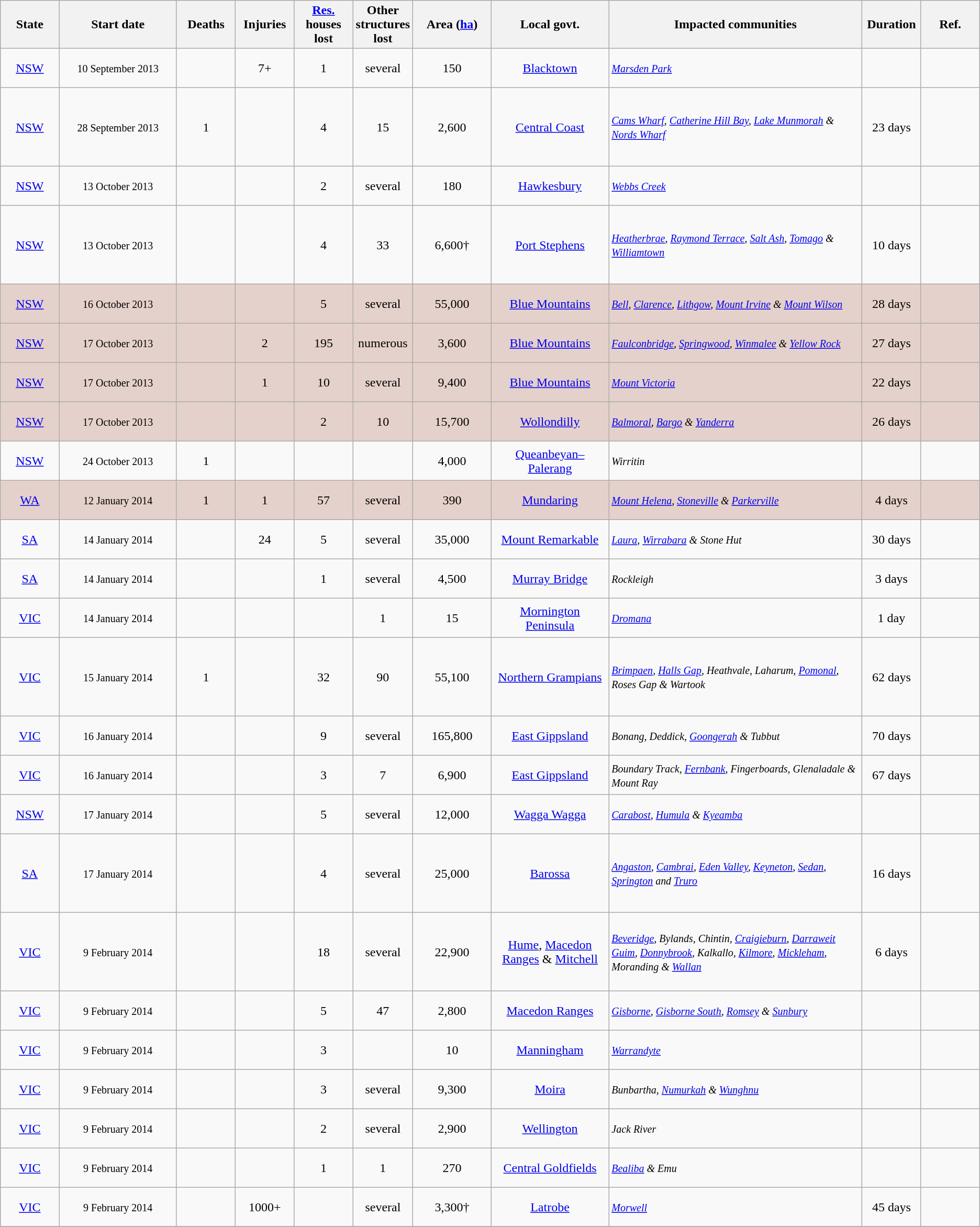<table class="wikitable sortable">
<tr>
<th scope="col" width="6%" align="center">State</th>
<th scope="col" width="12%" align="center">Start date</th>
<th scope="col" width="6%" align="center">Deaths</th>
<th scope="col" width="6%" align="center">Injuries</th>
<th scope="col" width="6%" align="center"><a href='#'>Res.</a> houses lost</th>
<th scope="col" width="6%" align="center">Other structures lost</th>
<th scope="col" width="8%" align="center">Area (<a href='#'>ha</a>)</th>
<th scope="col" width="12%" align="center">Local govt.</th>
<th scope="col" align="center" class="unsortable">Impacted communities</th>
<th scope="col" width="6%" align="center" class="unsortable">Duration</th>
<th scope="col" width="6%" align="center" class="unsortable">Ref.</th>
</tr>
<tr style="height: 50px;">
<td style="text-align:center;"><a href='#'>NSW</a></td>
<td style="text-align:center;"><small>10 September 2013</small></td>
<td style="text-align:center;"></td>
<td style="text-align:center;">7+</td>
<td style="text-align:center;">1</td>
<td style="text-align:center;">several</td>
<td style="text-align:center;">150</td>
<td style="text-align:center;"><a href='#'>Blacktown</a></td>
<td><small><em><a href='#'>Marsden Park</a></em></small></td>
<td style="text-align:center;"></td>
<td style="text-align:center;"></td>
</tr>
<tr style="height: 100px;">
<td style="text-align:center;"><a href='#'>NSW</a></td>
<td style="text-align:center;"><small>28 September 2013</small></td>
<td style="text-align:center;">1</td>
<td style="text-align:center;"></td>
<td style="text-align:center;">4</td>
<td style="text-align:center;">15</td>
<td style="text-align:center;">2,600</td>
<td style="text-align:center;"><a href='#'>Central Coast</a></td>
<td><small><em><a href='#'>Cams Wharf</a>, <a href='#'>Catherine Hill Bay</a>, <a href='#'>Lake Munmorah</a> & <a href='#'>Nords Wharf</a></em></small></td>
<td style="text-align:center;">23 days</td>
<td style="text-align:center;"></td>
</tr>
<tr style="height: 50px;">
<td style="text-align:center;"><a href='#'>NSW</a></td>
<td style="text-align:center;"><small>13 October 2013</small></td>
<td style="text-align:center;"></td>
<td style="text-align:center;"></td>
<td style="text-align:center;">2</td>
<td style="text-align:center;">several</td>
<td style="text-align:center;">180</td>
<td style="text-align:center;"><a href='#'>Hawkesbury</a></td>
<td><small><em><a href='#'>Webbs Creek</a></em></small></td>
<td style="text-align:center;"></td>
<td style="text-align:center;"></td>
</tr>
<tr style="height: 100px;">
<td style="text-align:center;"><a href='#'>NSW</a></td>
<td style="text-align:center;"><small>13 October 2013</small></td>
<td style="text-align:center;"></td>
<td style="text-align:center;"></td>
<td style="text-align:center;">4</td>
<td style="text-align:center;">33</td>
<td style="text-align:center;">6,600†</td>
<td style="text-align:center;"><a href='#'>Port Stephens</a></td>
<td><small><em><a href='#'>Heatherbrae</a>, <a href='#'>Raymond Terrace</a>, <a href='#'>Salt Ash</a>, <a href='#'>Tomago</a> & <a href='#'>Williamtown</a></em></small></td>
<td style="text-align:center;">10 days</td>
<td style="text-align:center;"></td>
</tr>
<tr style="background:#e5d1cb; height: 50px;">
<td style="text-align:center;"><a href='#'>NSW</a></td>
<td style="text-align:center;"><small>16 October 2013</small></td>
<td style="text-align:center;"></td>
<td style="text-align:center;"></td>
<td style="text-align:center;">5</td>
<td style="text-align:center;">several</td>
<td style="text-align:center;">55,000</td>
<td style="text-align:center;"><a href='#'>Blue Mountains</a></td>
<td><small><em><a href='#'>Bell</a>, <a href='#'>Clarence</a>, <a href='#'>Lithgow</a>, <a href='#'>Mount Irvine</a> & <a href='#'>Mount Wilson</a></em></small></td>
<td style="text-align:center;">28 days</td>
<td style="text-align:center;"></td>
</tr>
<tr style="background:#e5d1cb; height: 50px;">
<td style="text-align:center;"><a href='#'>NSW</a></td>
<td style="text-align:center;"><small>17 October 2013</small></td>
<td style="text-align:center;"></td>
<td style="text-align:center;">2</td>
<td style="text-align:center;">195</td>
<td style="text-align:center;">numerous</td>
<td style="text-align:center;">3,600</td>
<td style="text-align:center;"><a href='#'>Blue Mountains</a></td>
<td><small><em><a href='#'>Faulconbridge</a>, <a href='#'>Springwood</a>, <a href='#'>Winmalee</a> & <a href='#'>Yellow Rock</a></em></small></td>
<td style="text-align:center;">27 days</td>
<td style="text-align:center;"></td>
</tr>
<tr style="background:#e5d1cb; height: 50px;">
<td style="text-align:center;"><a href='#'>NSW</a></td>
<td style="text-align:center;"><small>17 October 2013</small></td>
<td style="text-align:center;"></td>
<td style="text-align:center;">1</td>
<td style="text-align:center;">10</td>
<td style="text-align:center;">several</td>
<td style="text-align:center;">9,400</td>
<td style="text-align:center;"><a href='#'>Blue Mountains</a></td>
<td><small><em><a href='#'>Mount Victoria</a></em></small></td>
<td style="text-align:center;">22 days</td>
<td style="text-align:center;"></td>
</tr>
<tr style="background:#e5d1cb; height: 50px;">
<td style="text-align:center;"><a href='#'>NSW</a></td>
<td style="text-align:center;"><small>17 October 2013</small></td>
<td style="text-align:center;"></td>
<td style="text-align:center;"></td>
<td style="text-align:center;">2</td>
<td style="text-align:center;">10</td>
<td style="text-align:center;">15,700</td>
<td style="text-align:center;"><a href='#'>Wollondilly</a></td>
<td><small><em><a href='#'>Balmoral</a>, <a href='#'>Bargo</a> & <a href='#'>Yanderra</a></em></small></td>
<td style="text-align:center;">26 days</td>
<td style="text-align:center;"></td>
</tr>
<tr style="height: 50px;">
<td style="text-align:center;"><a href='#'>NSW</a></td>
<td style="text-align:center;"><small>24 October 2013</small></td>
<td style="text-align:center;">1</td>
<td style="text-align:center;"></td>
<td style="text-align:center;"></td>
<td style="text-align:center;"></td>
<td style="text-align:center;">4,000</td>
<td style="text-align:center;"><a href='#'>Queanbeyan–Palerang</a></td>
<td><small><em>Wirritin</em></small></td>
<td style="text-align:center;"></td>
<td style="text-align:center;"></td>
</tr>
<tr style="background:#e5d1cb; height: 50px;">
<td style="text-align:center;"><a href='#'>WA</a></td>
<td style="text-align:center;"><small>12 January 2014</small></td>
<td style="text-align:center;">1</td>
<td style="text-align:center;">1</td>
<td style="text-align:center;">57</td>
<td style="text-align:center;">several</td>
<td style="text-align:center;">390</td>
<td style="text-align:center;"><a href='#'>Mundaring</a></td>
<td><small><em><a href='#'>Mount Helena</a>, <a href='#'>Stoneville</a> & <a href='#'>Parkerville</a></em></small></td>
<td style="text-align:center;">4 days</td>
<td style="text-align:center;"></td>
</tr>
<tr style="height: 50px;">
<td style="text-align:center;"><a href='#'>SA</a></td>
<td style="text-align:center;"><small>14 January 2014</small></td>
<td style="text-align:center;"></td>
<td style="text-align:center;">24</td>
<td style="text-align:center;">5</td>
<td style="text-align:center;">several</td>
<td style="text-align:center;">35,000</td>
<td style="text-align:center;"><a href='#'>Mount Remarkable</a></td>
<td><small><em><a href='#'>Laura</a>, <a href='#'>Wirrabara</a> & Stone Hut</em></small></td>
<td style="text-align:center;">30 days</td>
<td style="text-align:center;"></td>
</tr>
<tr style="height: 50px;">
<td style="text-align:center;"><a href='#'>SA</a></td>
<td style="text-align:center;"><small>14 January 2014</small></td>
<td style="text-align:center;"></td>
<td style="text-align:center;"></td>
<td style="text-align:center;">1</td>
<td style="text-align:center;">several</td>
<td style="text-align:center;">4,500</td>
<td style="text-align:center;"><a href='#'>Murray Bridge</a></td>
<td><small><em>Rockleigh</em></small></td>
<td style="text-align:center;">3 days</td>
<td style="text-align:center;"></td>
</tr>
<tr style="height: 50px;">
<td style="text-align:center;"><a href='#'>VIC</a></td>
<td style="text-align:center;"><small>14 January 2014</small></td>
<td style="text-align:center;"></td>
<td style="text-align:center;"></td>
<td style="text-align:center;"></td>
<td style="text-align:center;">1</td>
<td style="text-align:center;">15</td>
<td style="text-align:center;"><a href='#'>Mornington Peninsula</a></td>
<td><small><em><a href='#'>Dromana</a></em></small></td>
<td style="text-align:center;">1 day</td>
<td style="text-align:center;"></td>
</tr>
<tr style="height: 100px;">
<td style="text-align:center;"><a href='#'>VIC</a></td>
<td style="text-align:center;"><small>15 January 2014</small></td>
<td style="text-align:center;">1</td>
<td style="text-align:center;"></td>
<td style="text-align:center;">32</td>
<td style="text-align:center;">90</td>
<td style="text-align:center;">55,100</td>
<td style="text-align:center;"><a href='#'>Northern Grampians</a></td>
<td><small><em><a href='#'>Brimpaen</a>, <a href='#'>Halls Gap</a>, Heathvale, Laharum, <a href='#'>Pomonal</a>, Roses Gap & Wartook</em></small></td>
<td style="text-align:center;">62 days</td>
<td style="text-align:center;"></td>
</tr>
<tr style="height: 50px;">
<td style="text-align:center;"><a href='#'>VIC</a></td>
<td style="text-align:center;"><small>16 January 2014</small></td>
<td style="text-align:center;"></td>
<td style="text-align:center;"></td>
<td style="text-align:center;">9</td>
<td style="text-align:center;">several</td>
<td style="text-align:center;">165,800</td>
<td style="text-align:center;"><a href='#'>East Gippsland</a></td>
<td><small><em>Bonang, Deddick, <a href='#'>Goongerah</a> & Tubbut</em></small></td>
<td style="text-align:center;">70 days</td>
<td style="text-align:center;"></td>
</tr>
<tr style="height: 50px;">
<td style="text-align:center;"><a href='#'>VIC</a></td>
<td style="text-align:center;"><small>16 January 2014</small></td>
<td style="text-align:center;"></td>
<td style="text-align:center;"></td>
<td style="text-align:center;">3</td>
<td style="text-align:center;">7</td>
<td style="text-align:center;">6,900</td>
<td style="text-align:center;"><a href='#'>East Gippsland</a></td>
<td><small><em>Boundary Track, <a href='#'>Fernbank</a>, Fingerboards, Glenaladale & Mount Ray</em></small></td>
<td style="text-align:center;">67 days</td>
<td style="text-align:center;"></td>
</tr>
<tr style="height: 50px;">
<td style="text-align:center;"><a href='#'>NSW</a></td>
<td style="text-align:center;"><small>17 January 2014</small></td>
<td style="text-align:center;"></td>
<td style="text-align:center;"></td>
<td style="text-align:center;">5</td>
<td style="text-align:center;">several</td>
<td style="text-align:center;">12,000</td>
<td style="text-align:center;"><a href='#'>Wagga Wagga</a></td>
<td><small><em><a href='#'>Carabost</a>, <a href='#'>Humula</a> & <a href='#'>Kyeamba</a></em></small></td>
<td style="text-align:center;"></td>
<td style="text-align:center;"></td>
</tr>
<tr style="height: 100px;">
<td style="text-align:center;"><a href='#'>SA</a></td>
<td style="text-align:center;"><small>17 January 2014</small></td>
<td style="text-align:center;"></td>
<td style="text-align:center;"></td>
<td style="text-align:center;">4</td>
<td style="text-align:center;">several</td>
<td style="text-align:center;">25,000</td>
<td style="text-align:center;"><a href='#'>Barossa</a></td>
<td><small><em><a href='#'>Angaston</a>, <a href='#'>Cambrai</a>, <a href='#'>Eden Valley</a>, <a href='#'>Keyneton</a>, <a href='#'>Sedan</a>, <a href='#'>Springton</a> and <a href='#'>Truro</a></em></small></td>
<td style="text-align:center;">16 days</td>
<td style="text-align:center;"></td>
</tr>
<tr style="height: 100px;">
<td style="text-align:center;"><a href='#'>VIC</a></td>
<td style="text-align:center;"><small>9 February 2014</small></td>
<td style="text-align:center;"></td>
<td style="text-align:center;"></td>
<td style="text-align:center;">18</td>
<td style="text-align:center;">several</td>
<td style="text-align:center;">22,900</td>
<td style="text-align:center;"><a href='#'>Hume</a>, <a href='#'>Macedon Ranges</a> & <a href='#'>Mitchell</a></td>
<td><small><em><a href='#'>Beveridge</a>, Bylands, Chintin, <a href='#'>Craigieburn</a>, <a href='#'>Darraweit Guim</a>, <a href='#'>Donnybrook</a>, Kalkallo, <a href='#'>Kilmore</a>, <a href='#'>Mickleham</a>, Moranding & <a href='#'>Wallan</a></em></small></td>
<td style="text-align:center;">6 days</td>
<td style="text-align:center;"></td>
</tr>
<tr style="height: 50px;">
<td style="text-align:center;"><a href='#'>VIC</a></td>
<td style="text-align:center;"><small>9 February 2014</small></td>
<td style="text-align:center;"></td>
<td style="text-align:center;"></td>
<td style="text-align:center;">5</td>
<td style="text-align:center;">47</td>
<td style="text-align:center;">2,800</td>
<td style="text-align:center;"><a href='#'>Macedon Ranges</a></td>
<td><small><em><a href='#'>Gisborne</a>, <a href='#'>Gisborne South</a>, <a href='#'>Romsey</a> & <a href='#'>Sunbury</a></em></small></td>
<td style="text-align:center;"></td>
<td style="text-align:center;"></td>
</tr>
<tr style="height: 50px;">
<td style="text-align:center;"><a href='#'>VIC</a></td>
<td style="text-align:center;"><small>9 February 2014</small></td>
<td style="text-align:center;"></td>
<td style="text-align:center;"></td>
<td style="text-align:center;">3</td>
<td style="text-align:center;"></td>
<td style="text-align:center;">10</td>
<td style="text-align:center;"><a href='#'>Manningham</a></td>
<td><small><em><a href='#'>Warrandyte</a></em></small></td>
<td style="text-align:center;"></td>
<td style="text-align:center;"></td>
</tr>
<tr style="height: 50px;">
<td style="text-align:center;"><a href='#'>VIC</a></td>
<td style="text-align:center;"><small>9 February 2014</small></td>
<td style="text-align:center;"></td>
<td style="text-align:center;"></td>
<td style="text-align:center;">3</td>
<td style="text-align:center;">several</td>
<td style="text-align:center;">9,300</td>
<td style="text-align:center;"><a href='#'>Moira</a></td>
<td><small><em>Bunbartha, <a href='#'>Numurkah</a> & <a href='#'>Wunghnu</a></em></small></td>
<td style="text-align:center;"></td>
<td style="text-align:center;"></td>
</tr>
<tr style="height: 50px;">
<td style="text-align:center;"><a href='#'>VIC</a></td>
<td style="text-align:center;"><small>9 February 2014</small></td>
<td style="text-align:center;"></td>
<td style="text-align:center;"></td>
<td style="text-align:center;">2</td>
<td style="text-align:center;">several</td>
<td style="text-align:center;">2,900</td>
<td style="text-align:center;"><a href='#'>Wellington</a></td>
<td><small><em>Jack River</em></small></td>
<td style="text-align:center;"></td>
<td style="text-align:center;"></td>
</tr>
<tr style="height: 50px;">
<td style="text-align:center;"><a href='#'>VIC</a></td>
<td style="text-align:center;"><small>9 February 2014</small></td>
<td style="text-align:center;"></td>
<td style="text-align:center;"></td>
<td style="text-align:center;">1</td>
<td style="text-align:center;">1</td>
<td style="text-align:center;">270</td>
<td style="text-align:center;"><a href='#'>Central Goldfields</a></td>
<td><small><em><a href='#'>Bealiba</a> & Emu</em></small></td>
<td style="text-align:center;"></td>
<td style="text-align:center;"></td>
</tr>
<tr style="height: 50px;">
<td style="text-align:center;"><a href='#'>VIC</a></td>
<td style="text-align:center;"><small>9 February 2014</small></td>
<td style="text-align:center;"></td>
<td style="text-align:center;">1000+</td>
<td style="text-align:center;"></td>
<td style="text-align:center;">several</td>
<td style="text-align:center;">3,300†</td>
<td style="text-align:center;"><a href='#'>Latrobe</a></td>
<td><small><em><a href='#'>Morwell</a></em></small></td>
<td style="text-align:center;">45 days</td>
<td style="text-align:center;"></td>
</tr>
<tr>
</tr>
</table>
